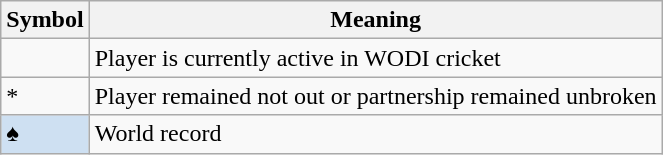<table class="wikitable">
<tr>
<th>Symbol</th>
<th>Meaning</th>
</tr>
<tr>
<td></td>
<td>Player is currently active in WODI cricket</td>
</tr>
<tr>
<td>*</td>
<td>Player remained not out or partnership remained unbroken</td>
</tr>
<tr>
<td style="background:#cee0f2;">♠</td>
<td>World record</td>
</tr>
</table>
